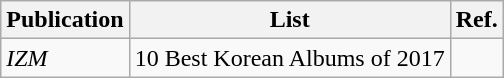<table class="wikitable">
<tr>
<th>Publication</th>
<th>List</th>
<th>Ref.</th>
</tr>
<tr>
<td><em>IZM</em></td>
<td>10 Best Korean Albums of 2017</td>
<td></td>
</tr>
</table>
